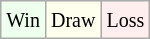<table class="wikitable">
<tr>
<td style="background-color: #EEFFEE;"><small>Win</small></td>
<td style="background-color: #FFFFEE;"><small>Draw</small></td>
<td style="background-color: #FFEEEE;"><small>Loss</small></td>
</tr>
</table>
